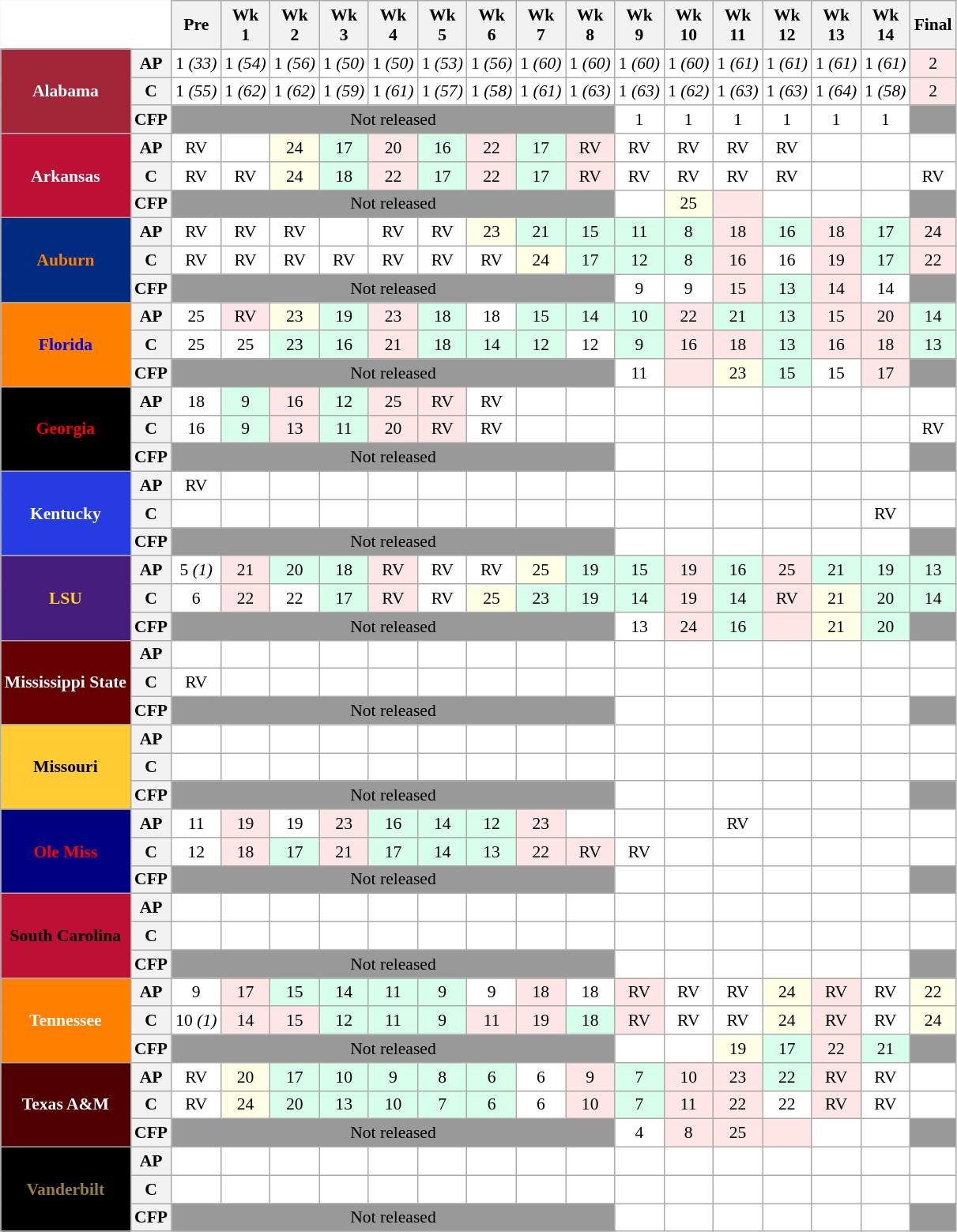<table class="wikitable" style="white-space:nowrap;font-size:90%;">
<tr>
<th colspan=2 style="background:white; border-top-style:hidden; border-left-style:hidden;"> </th>
<th>Pre</th>
<th>Wk<br>1</th>
<th>Wk<br>2</th>
<th>Wk<br>3</th>
<th>Wk<br>4</th>
<th>Wk<br>5</th>
<th>Wk<br>6</th>
<th>Wk<br>7</th>
<th>Wk<br>8</th>
<th>Wk<br>9</th>
<th>Wk<br>10</th>
<th>Wk<br>11</th>
<th>Wk<br>12</th>
<th>Wk<br>13</th>
<th>Wk<br>14</th>
<th>Final</th>
</tr>
<tr style="text-align:center;">
<th rowspan="3" style="background:#a32638; color:#fff;">Alabama</th>
<th>AP</th>
<td style="background:#FFF;">1 <em>(33)</em></td>
<td style="background:#FFF;">1 <em>(54)</em></td>
<td style="background:#FFF;">1 <em>(56)</em></td>
<td style="background:#FFF;">1 <em>(50)</em></td>
<td style="background:#FFF;">1 <em>(50)</em></td>
<td style="background:#FFF;">1 <em>(53)</em></td>
<td style="background:#FFF;">1 <em>(56)</em></td>
<td style="background:#FFF;">1 <em>(60)</em></td>
<td style="background:#FFF;">1 <em>(60)</em></td>
<td style="background:#FFF;">1 <em>(60)</em></td>
<td style="background:#FFF;">1 <em>(60)</em></td>
<td style="background:#FFF;">1 <em>(61)</em></td>
<td style="background:#FFF;">1 <em>(61)</em></td>
<td style="background:#FFF;">1 <em>(61)</em></td>
<td style="background:#FFF;">1 <em>(61)</em></td>
<td style="background:#FFE6E6;">2</td>
</tr>
<tr style="text-align:center;">
<th>C</th>
<td style="background:#FFF;">1 <em>(55)</em></td>
<td style="background:#FFF;">1 <em>(62)</em></td>
<td style="background:#FFF;">1 <em>(62)</em></td>
<td style="background:#FFF;">1 <em>(59)</em></td>
<td style="background:#FFF;">1 <em>(61)</em></td>
<td style="background:#FFF;">1 <em>(57)</em></td>
<td style="background:#FFF;">1 <em>(58)</em></td>
<td style="background:#FFF;">1 <em>(61)</em></td>
<td style="background:#FFF;">1 <em>(63)</em></td>
<td style="background:#FFF;">1 <em>(63)</em></td>
<td style="background:#FFF;">1 <em>(62)</em></td>
<td style="background:#FFF;">1 <em>(63)</em></td>
<td style="background:#FFF;">1 <em>(63)</em></td>
<td style="background:#FFF;">1 <em>(64)</em></td>
<td style="background:#FFF;">1 <em>(58)</em></td>
<td style="background:#FFE6E6;">2</td>
</tr>
<tr style="text-align:center;">
<th>CFP</th>
<td colspan="9" style="background:#999;">Not released</td>
<td style="background:#FFF;">1</td>
<td style="background:#FFF;">1</td>
<td style="background:#FFF;">1</td>
<td style="background:#FFF;">1</td>
<td style="background:#FFF;">1</td>
<td style="background:#FFF;">1</td>
<td style="background:#999;"></td>
</tr>
<tr style="text-align:center;">
<th rowspan="3" style="background:#be0f34; color:#fff;">Arkansas</th>
<th>AP</th>
<td style="background:#FFF;">RV</td>
<td style="background:#FFF;"></td>
<td style="background:#FFFFE6;">24</td>
<td style="background:#D8FFEB;">17</td>
<td style="background:#FFE6E6;">20</td>
<td style="background:#D8FFEB;">16</td>
<td style="background:#FFE6E6;">22</td>
<td style="background:#D8FFEB;">17</td>
<td style="background:#FFE6E6;">RV</td>
<td style="background:#FFF;">RV</td>
<td style="background:#FFF;">RV</td>
<td style="background:#FFF;">RV</td>
<td style="background:#FFF;">RV</td>
<td style="background:#FFF;"></td>
<td style="background:#FFF;"></td>
<td style="background:#FFF;"></td>
</tr>
<tr style="text-align:center;">
<th>C</th>
<td style="background:#FFF;">RV</td>
<td style="background:#FFF;">RV</td>
<td style="background:#FFFFE6;">24</td>
<td style="background:#D8FFEB;">18</td>
<td style="background:#FFE6E6;">22</td>
<td style="background:#D8FFEB;">17</td>
<td style="background:#FFE6E6;">22</td>
<td style="background:#D8FFEB;">17</td>
<td style="background:#FFE6E6;">RV</td>
<td style="background:#FFF;">RV</td>
<td style="background:#FFF;">RV</td>
<td style="background:#FFF;">RV</td>
<td style="background:#FFF;">RV</td>
<td style="background:#FFF;"></td>
<td style="background:#FFF;"></td>
<td style="background:#FFF;">RV</td>
</tr>
<tr style="text-align:center;">
<th>CFP</th>
<td colspan="9" style="background:#999;">Not released</td>
<td style="background:#FFF;"></td>
<td style="background:#FFFFE6;">25</td>
<td style="background:#FFE6E6;"></td>
<td style="background:#FFF;"></td>
<td style="background:#FFF;"></td>
<td style="background:#FFF;"></td>
<td style="background:#999;"></td>
</tr>
<tr style="text-align:center;">
<th rowspan=3 style="background:#002B7F; color:#FF7F00;">Auburn</th>
<th>AP</th>
<td style="background:#FFF;">RV</td>
<td style="background:#FFF;">RV</td>
<td style="background:#FFF;">RV</td>
<td style="background:#FFF;"></td>
<td style="background:#FFF;">RV</td>
<td style="background:#FFF;">RV</td>
<td style="background:#FFFFE6;">23</td>
<td style="background:#D8FFEB;">21</td>
<td style="background:#D8FFEB;">15</td>
<td style="background:#D8FFEB;">11</td>
<td style="background:#D8FFEB;">8</td>
<td style="background:#FFE6E6;">18</td>
<td style="background:#D8FFEB;">16</td>
<td style="background:#FFE6E6;">18</td>
<td style="background:#D8FFEB;">17</td>
<td style="background:#FFE6E6;">24</td>
</tr>
<tr style="text-align:center;">
<th>C</th>
<td style="background:#FFF;">RV</td>
<td style="background:#FFF;">RV</td>
<td style="background:#FFF;">RV</td>
<td style="background:#FFF;">RV</td>
<td style="background:#FFF;">RV</td>
<td style="background:#FFF;">RV</td>
<td style="background:#FFF;">RV</td>
<td style="background:#FFFFE6;">24</td>
<td style="background:#D8FFEB;">17</td>
<td style="background:#D8FFEB;">12</td>
<td style="background:#D8FFEB;">8</td>
<td style="background:#FFE6E6;">16</td>
<td style="background:#FFF;">16</td>
<td style="background:#FFE6E6;">19</td>
<td style="background:#D8FFEB;">17</td>
<td style="background:#FFE6E6;">22</td>
</tr>
<tr style="text-align:center;">
<th>CFP</th>
<td colspan="9" style="background:#999;">Not released</td>
<td style="background:#FFF;">9</td>
<td style="background:#FFF;">9</td>
<td style="background:#FFE6E6;">15</td>
<td style="background:#D8FFEB;">13</td>
<td style="background:#FFE6E6;">14</td>
<td style="background:#FFF;">14</td>
<td style="background:#999;"></td>
</tr>
<tr style="text-align:center;">
<th rowspan=3 style="background:#FF7F00; color:blue;">Florida</th>
<th>AP</th>
<td style="background:#FFF;">25</td>
<td style="background:#FFE6E6;">RV</td>
<td style="background:#FFFFE6;">23</td>
<td style="background:#D8FFEB;">19</td>
<td style="background:#FFE6E6;">23</td>
<td style="background:#D8FFEB;">18</td>
<td style="background:#FFF;">18</td>
<td style="background:#D8FFEB;">15</td>
<td style="background:#D8FFEB;">14</td>
<td style="background:#D8FFEB;">10</td>
<td style="background:#FFE6E6;">22</td>
<td style="background:#D8FFEB;">21</td>
<td style="background:#D8FFEB;">13</td>
<td style="background:#FFE6E6;">15</td>
<td style="background:#FFE6E6;">20</td>
<td style="background:#D8FFEB;">14</td>
</tr>
<tr style="text-align:center;">
<th>C</th>
<td style="background:#FFF;">25</td>
<td style="background:#FFF;">25</td>
<td style="background:#D8FFEB;">23</td>
<td style="background:#D8FFEB;">16</td>
<td style="background:#FFE6E6;">21</td>
<td style="background:#D8FFEB;">18</td>
<td style="background:#D8FFEB;">14</td>
<td style="background:#D8FFEB;">12</td>
<td style="background:#FFF;">12</td>
<td style="background:#D8FFEB;">9</td>
<td style="background:#FFE6E6;">16</td>
<td style="background:#FFE6E6;">18</td>
<td style="background:#D8FFEB;">13</td>
<td style="background:#FFE6E6;">16</td>
<td style="background:#FFE6E6;">18</td>
<td style="background:#D8FFEB;">13</td>
</tr>
<tr style="text-align:center;">
<th>CFP</th>
<td colspan="9" style="background:#999;">Not released</td>
<td style="background:#FFF;">11</td>
<td style="background:#FFE6E6;"></td>
<td style="background:#FFFFE6;">23</td>
<td style="background:#D8FFEB;">15</td>
<td style="background:#FFF;">15</td>
<td style="background:#FFE6E6;">17</td>
<td style="background:#999"></td>
</tr>
<tr style="text-align:center;">
<th rowspan=3 style="background:black; color:red;">Georgia</th>
<th>AP</th>
<td style="background:#FFF;">18</td>
<td style="background:#D8FFEB;">9</td>
<td style="background:#FFE6E6;">16</td>
<td style="background:#D8FFEB;">12</td>
<td style="background:#FFE6E6;">25</td>
<td style="background:#FFE6E6;">RV</td>
<td style="background:#FFF;">RV</td>
<td style="background:#FFF;"></td>
<td style="background:#FFF;"></td>
<td style="background:#FFF;"></td>
<td style="background:#FFF;"></td>
<td style="background:#FFF;"></td>
<td style="background:#FFF;"></td>
<td style="background:#FFF;"></td>
<td style="background:#FFF;"></td>
<td style="background:#FFF;"></td>
</tr>
<tr style="text-align:center;">
<th>C</th>
<td style="background:#FFF;">16</td>
<td style="background:#D8FFEB;">9</td>
<td style="background:#FFE6E6;">13</td>
<td style="background:#D8FFEB;">11</td>
<td style="background:#FFE6E6;">20</td>
<td style="background:#FFE6E6;">RV</td>
<td style="background:#FFF;">RV</td>
<td style="background:#FFF;"></td>
<td style="background:#FFF;"></td>
<td style="background:#FFF;"></td>
<td style="background:#FFF;"></td>
<td style="background:#FFF;"></td>
<td style="background:#FFF;"></td>
<td style="background:#FFF;"></td>
<td style="background:#FFF;"></td>
<td style="background:#FFF;">RV</td>
</tr>
<tr style="text-align:center;">
<th>CFP</th>
<td colspan="9" style="background:#999;">Not released</td>
<td style="background:#FFF;"></td>
<td style="background:#FFF;"></td>
<td style="background:#FFF;"></td>
<td style="background:#FFF;"></td>
<td style="background:#FFF;"></td>
<td style="background:#FFF;"></td>
<td style="background:#999;"></td>
</tr>
<tr style="text-align:center;">
<th rowspan="3" style="background:#273be2; color:#fff;">Kentucky</th>
<th>AP</th>
<td style="background:#FFF;">RV</td>
<td style="background:#FFF;"></td>
<td style="background:#FFF;"></td>
<td style="background:#FFF;"></td>
<td style="background:#FFF;"></td>
<td style="background:#FFF;"></td>
<td style="background:#FFF;"></td>
<td style="background:#FFF;"></td>
<td style="background:#FFF;"></td>
<td style="background:#FFF;"></td>
<td style="background:#FFF;"></td>
<td style="background:#FFF;"></td>
<td style="background:#FFF;"></td>
<td style="background:#FFF;"></td>
<td style="background:#FFF;"></td>
<td style="background:#FFF;"></td>
</tr>
<tr style="text-align:center;">
<th>C</th>
<td style="background:#FFF;"></td>
<td style="background:#FFF;"></td>
<td style="background:#FFF;"></td>
<td style="background:#FFF;"></td>
<td style="background:#FFF;"></td>
<td style="background:#FFF;"></td>
<td style="background:#FFF;"></td>
<td style="background:#FFF;"></td>
<td style="background:#FFF;"></td>
<td style="background:#FFF;"></td>
<td style="background:#FFF;"></td>
<td style="background:#FFF;"></td>
<td style="background:#FFF;"></td>
<td style="background:#FFF;"></td>
<td style="background:#FFF;">RV</td>
<td style="background:#FFF;"></td>
</tr>
<tr style="text-align:center;">
<th>CFP</th>
<td colspan="9" style="background:#999;">Not released</td>
<td style="background:#FFF;"></td>
<td style="background:#FFF;"></td>
<td style="background:#FFF;"></td>
<td style="background:#FFF;"></td>
<td style="background:#FFF;"></td>
<td style="background:#FFF;"></td>
<td style="background:#999;"></td>
</tr>
<tr style="text-align:center;">
<th rowspan=3 style="background:#461D7C; color:#FDD023;">LSU</th>
<th>AP</th>
<td style="background:#FFF;">5 <em>(1)</em></td>
<td style="background:#FFE6E6;">21</td>
<td style="background:#D8FFEB;">20</td>
<td style="background:#D8FFEB;">18</td>
<td style="background:#FFE6E6;">RV</td>
<td style="background:#FFF;">RV</td>
<td style="background:#FFF;">RV</td>
<td style="background:#FFFFE6;">25</td>
<td style="background:#D8FFEB;">19</td>
<td style="background:#D8FFEB;">15</td>
<td style="background:#FFE6E6;">19</td>
<td style="background:#D8FFEB;">16</td>
<td style="background:#FFE6E6;">25</td>
<td style="background:#D8FFEB;">21</td>
<td style="background:#D8FFEB;">19</td>
<td style="background:#D8FFEB;">13</td>
</tr>
<tr style="text-align:center;">
<th>C</th>
<td style="background:#FFF;">6</td>
<td style="background:#FFE6E6;">22</td>
<td style="background:#FFF;">22</td>
<td style="background:#D8FFEB;">17</td>
<td style="background:#FFE6E6;">RV</td>
<td style="background:#FFF;">RV</td>
<td style="background:#FFFFE6;">25</td>
<td style="background:#D8FFEB;">23</td>
<td style="background:#D8FFEB;">19</td>
<td style="background:#D8FFEB;">14</td>
<td style="background:#FFE6E6;">19</td>
<td style="background:#D8FFEB;">14</td>
<td style="background:#FFE6E6;">RV</td>
<td style="background:#FFFFE6;">21</td>
<td style="background:#D8FFEB;">20</td>
<td style="background:#D8FFEB;">14</td>
</tr>
<tr style="text-align:center;">
<th>CFP</th>
<td colspan="9" style="background:#999;">Not released</td>
<td style="background:#FFF;">13</td>
<td style="background:#FFE6E6;">24</td>
<td style="background:#D8FFEB;">16</td>
<td style="background:#FFE6E6;"></td>
<td style="background:#FFFFE6;">21</td>
<td style="background:#D8FFEB;">20</td>
<td style="background:#999;"></td>
</tr>
<tr style="text-align:center;">
<th rowspan="3" style="background:#600; color:#fff;">Mississippi State</th>
<th>AP</th>
<td style="background:#FFF;"></td>
<td style="background:#FFF;"></td>
<td style="background:#FFF;"></td>
<td style="background:#FFF;"></td>
<td style="background:#FFF;"></td>
<td style="background:#FFF;"></td>
<td style="background:#FFF;"></td>
<td style="background:#FFF;"></td>
<td style="background:#FFF;"></td>
<td style="background:#FFF;"></td>
<td style="background:#FFF;"></td>
<td style="background:#FFF;"></td>
<td style="background:#FFF;"></td>
<td style="background:#FFF;"></td>
<td style="background:#FFF;"></td>
<td style="background:#FFF;"></td>
</tr>
<tr style="text-align:center;">
<th>C</th>
<td style="background:#FFF;">RV</td>
<td style="background:#FFF;"></td>
<td style="background:#FFF;"></td>
<td style="background:#FFF;"></td>
<td style="background:#FFF;"></td>
<td style="background:#FFF;"></td>
<td style="background:#FFF;"></td>
<td style="background:#FFF;"></td>
<td style="background:#FFF;"></td>
<td style="background:#FFF;"></td>
<td style="background:#FFF;"></td>
<td style="background:#FFF;"></td>
<td style="background:#FFF;"></td>
<td style="background:#FFF;"></td>
<td style="background:#FFF;"></td>
<td style="background:#FFF;"></td>
</tr>
<tr style="text-align:center;">
<th>CFP</th>
<td colspan="9" style="background:#999;">Not released</td>
<td style="background:#FFF;"></td>
<td style="background:#FFF;"></td>
<td style="background:#FFF;"></td>
<td style="background:#FFF;"></td>
<td style="background:#FFF;"></td>
<td style="background:#FFF;"></td>
<td style="background:#999;"></td>
</tr>
<tr style="text-align:center;">
<th rowspan="3" style="background:#fc3; color:#000;">Missouri</th>
<th>AP</th>
<td style="background:#FFF;"></td>
<td style="background:#FFF;"></td>
<td style="background:#FFF;"></td>
<td style="background:#FFF;"></td>
<td style="background:#FFF;"></td>
<td style="background:#FFF;"></td>
<td style="background:#FFF;"></td>
<td style="background:#FFF;"></td>
<td style="background:#FFF;"></td>
<td style="background:#FFF;"></td>
<td style="background:#FFF;"></td>
<td style="background:#FFF;"></td>
<td style="background:#FFF;"></td>
<td style="background:#FFF;"></td>
<td style="background:#FFF;"></td>
<td style="background:#FFF;"></td>
</tr>
<tr style="text-align:center;">
<th>C</th>
<td style="background:#FFF;"></td>
<td style="background:#FFF;"></td>
<td style="background:#FFF;"></td>
<td style="background:#FFF;"></td>
<td style="background:#FFF;"></td>
<td style="background:#FFF;"></td>
<td style="background:#FFF;"></td>
<td style="background:#FFF;"></td>
<td style="background:#FFF;"></td>
<td style="background:#FFF;"></td>
<td style="background:#FFF;"></td>
<td style="background:#FFF;"></td>
<td style="background:#FFF;"></td>
<td style="background:#FFF;"></td>
<td style="background:#FFF;"></td>
<td style="background:#FFF;"></td>
</tr>
<tr style="text-align:center;">
<th>CFP</th>
<td colspan="9" style="background:#999;">Not released</td>
<td style="background:#FFF;"></td>
<td style="background:#FFF;"></td>
<td style="background:#FFF;"></td>
<td style="background:#FFF;"></td>
<td style="background:#FFF;"></td>
<td style="background:#FFF;"></td>
<td style="background:#999;"></td>
</tr>
<tr style="text-align:center;">
<th rowspan=3 style="background:navy; color:red;">Ole Miss</th>
<th>AP</th>
<td style="background:#FFF;">11</td>
<td style="background:#FFE6E6;">19</td>
<td style="background:#FFF;">19</td>
<td style="background:#FFE6E6;">23</td>
<td style="background:#D8FFEB;">16</td>
<td style="background:#D8FFEB;">14</td>
<td style="background:#D8FFEB;">12</td>
<td style="background:#FFE6E6;">23</td>
<td style="background:#FFF;"></td>
<td style="background:#FFF;"></td>
<td style="background:#FFF;"></td>
<td style="background:#FFF;">RV</td>
<td style="background:#FFF;"></td>
<td style="background:#FFF;"></td>
<td style="background:#FFF;"></td>
<td style="background:#FFF;"></td>
</tr>
<tr style="text-align:center;">
<th>C</th>
<td style="background:#FFF;">12</td>
<td style="background:#FFE6E6;">18</td>
<td style="background:#D8FFEB;">17</td>
<td style="background:#FFE6E6;">21</td>
<td style="background:#D8FFEB;">17</td>
<td style="background:#D8FFEB;">14</td>
<td style="background:#D8FFEB;">13</td>
<td style="background:#FFE6E6;">22</td>
<td style="background:#FFE6E6;">RV</td>
<td style="background:#FFF;">RV</td>
<td style="background:#FFF;"></td>
<td style="background:#FFF;"></td>
<td style="background:#FFF;"></td>
<td style="background:#FFF;"></td>
<td style="background:#FFF;"></td>
<td style="background:#FFF;"></td>
</tr>
<tr style="text-align:center;">
<th>CFP</th>
<td colspan="9" style="background:#999;">Not released</td>
<td style="background:#FFF;"></td>
<td style="background:#FFF;"></td>
<td style="background:#FFF;"></td>
<td style="background:#FFF;"></td>
<td style="background:#FFF;"></td>
<td style="background:#FFF;"></td>
<td style="background:#999;"></td>
</tr>
<tr style="text-align:center;">
<th rowspan="3" style="background:#be0f34; color:#000;">South Carolina</th>
<th>AP</th>
<td style="background:#FFF;"></td>
<td style="background:#FFF;"></td>
<td style="background:#FFF;"></td>
<td style="background:#FFF;"></td>
<td style="background:#FFF;"></td>
<td style="background:#FFF;"></td>
<td style="background:#FFF;"></td>
<td style="background:#FFF;"></td>
<td style="background:#FFF;"></td>
<td style="background:#FFF;"></td>
<td style="background:#FFF;"></td>
<td style="background:#FFF;"></td>
<td style="background:#FFF;"></td>
<td style="background:#FFF;"></td>
<td style="background:#FFF;"></td>
<td style="background:#FFF;"></td>
</tr>
<tr style="text-align:center;">
<th>C</th>
<td style="background:#FFF;"></td>
<td style="background:#FFF;"></td>
<td style="background:#FFF;"></td>
<td style="background:#FFF;"></td>
<td style="background:#FFF;"></td>
<td style="background:#FFF;"></td>
<td style="background:#FFF;"></td>
<td style="background:#FFF;"></td>
<td style="background:#FFF;"></td>
<td style="background:#FFF;"></td>
<td style="background:#FFF;"></td>
<td style="background:#FFF;"></td>
<td style="background:#FFF;"></td>
<td style="background:#FFF;"></td>
<td style="background:#FFF;"></td>
<td style="background:#FFF;"></td>
</tr>
<tr style="text-align:center;">
<th>CFP</th>
<td colspan="9" style="background:#999;">Not released</td>
<td style="background:#FFF;"></td>
<td style="background:#FFF;"></td>
<td style="background:#FFF;"></td>
<td style="background:#FFF;"></td>
<td style="background:#FFF;"></td>
<td style="background:#FFF;"></td>
<td style="background:#999;"></td>
</tr>
<tr style="text-align:center;">
<th rowspan="3" style="background:#ff7f00; color:#fff;">Tennessee</th>
<th>AP</th>
<td style="background:#FFF;">9</td>
<td style="background:#FFE6E6;">17</td>
<td style="background:#D8FFEB;">15</td>
<td style="background:#D8FFEB;">14</td>
<td style="background:#D8FFEB;">11</td>
<td style="background:#D8FFEB;">9</td>
<td style="background:#FFF;">9</td>
<td style="background:#FFE6E6;">18</td>
<td style="background:#FFF;">18</td>
<td style="background:#FFE6E6;">RV</td>
<td style="background:#FFF;">RV</td>
<td style="background:#FFF;">RV</td>
<td style="background:#FFFFE6;">24</td>
<td style="background:#FFE6E6;">RV</td>
<td style="background:#FFF;">RV</td>
<td style="background:#FFFFE6;">22</td>
</tr>
<tr style="text-align:center;">
<th>C</th>
<td style="background:#FFF;">10 <em>(1)</em></td>
<td style="background:#FFE6E6;">14</td>
<td style="background:#FFE6E6;">15</td>
<td style="background:#D8FFEB;">12</td>
<td style="background:#D8FFEB;">11</td>
<td style="background:#D8FFEB;">9</td>
<td style="background:#FFE6E6;">11</td>
<td style="background:#FFE6E6;">19</td>
<td style="background:#D8FFEB;">18</td>
<td style="background:#FFE6E6;">RV</td>
<td style="background:#FFF;">RV</td>
<td style="background:#FFF;">RV</td>
<td style="background:#FFFFE6;">24</td>
<td style="background:#FFE6E6;">RV</td>
<td style="background:#FFF;">RV</td>
<td style="background:#FFFFE6;">24</td>
</tr>
<tr style="text-align:center;">
<th>CFP</th>
<td colspan="9" style="background:#999;">Not released</td>
<td style="background:#FFF;"></td>
<td style="background:#FFF;"></td>
<td style="background:#FFFFE6;">19</td>
<td style="background:#D8FFEB;">17</td>
<td style="background:#FFE6E6;">22</td>
<td style="background:#D8FFEB;">21</td>
<td style="background:#999;"></td>
</tr>
<tr style="text-align:center;">
<th rowspan="3" style="background:#500000; color:#fff;">Texas A&M</th>
<th>AP</th>
<td style="background:#FFF;">RV</td>
<td style="background:#FFFFE6;">20</td>
<td style="background:#D8FFEB;">17</td>
<td style="background:#D8FFEB;">10</td>
<td style="background:#D8FFEB;">9</td>
<td style="background:#D8FFEB;">8</td>
<td style="background:#D8FFEB;">6</td>
<td style="background:#FFF;">6</td>
<td style="background:#FFE6E6;">9</td>
<td style="background:#D8FFEB;">7</td>
<td style="background:#FFE6E6;">10</td>
<td style="background:#FFE6E6;">23</td>
<td style="background:#D8FFEB;">22</td>
<td style="background:#FFE6E6;">RV</td>
<td style="background:#FFF;">RV</td>
<td style="background:#FFF;"></td>
</tr>
<tr style="text-align:center;">
<th>C</th>
<td style="background:#FFF;">RV</td>
<td style="background:#FFFFE6;">24</td>
<td style="background:#D8FFEB;">20</td>
<td style="background:#D8FFEB;">13</td>
<td style="background:#D8FFEB;">10</td>
<td style="background:#D8FFEB;">7</td>
<td style="background:#D8FFEB;">6</td>
<td style="background:#FFF;">6</td>
<td style="background:#FFE6E6;">10</td>
<td style="background:#D8FFEB;">7</td>
<td style="background:#FFE6E6;">11</td>
<td style="background:#FFE6E6;">22</td>
<td style="background:#FFF;">22</td>
<td style="background:#FFE6E6;">RV</td>
<td style="background:#FFF;">RV</td>
<td style="background:#FFF;"></td>
</tr>
<tr style="text-align:center;">
<th>CFP</th>
<td colspan="9" style="background:#999;">Not released</td>
<td style="background:#FFF;">4</td>
<td style="background:#FFE6E6;">8</td>
<td style="background:#FFE6E6">25</td>
<td style="background:#FFE6E6;"></td>
<td style="background:#FFF;"></td>
<td style="background:#FFF;"></td>
<td style="background:#999;"></td>
</tr>
<tr style="text-align:center;">
<th rowspan=3 style="background:black; color:#997F3D;">Vanderbilt</th>
<th>AP</th>
<td style="background:#FFF;"></td>
<td style="background:#FFF;"></td>
<td style="background:#FFF;"></td>
<td style="background:#FFF;"></td>
<td style="background:#FFF;"></td>
<td style="background:#FFF;"></td>
<td style="background:#FFF;"></td>
<td style="background:#FFF;"></td>
<td style="background:#FFF;"></td>
<td style="background:#FFF;"></td>
<td style="background:#FFF;"></td>
<td style="background:#FFF;"></td>
<td style="background:#FFF;"></td>
<td style="background:#FFF;"></td>
<td style="background:#FFF;"></td>
<td style="background:#FFF;"></td>
</tr>
<tr style="text-align:center;">
<th>C</th>
<td style="background:#FFF;"></td>
<td style="background:#FFF;"></td>
<td style="background:#FFF;"></td>
<td style="background:#FFF;"></td>
<td style="background:#FFF;"></td>
<td style="background:#FFF;"></td>
<td style="background:#FFF;"></td>
<td style="background:#FFF;"></td>
<td style="background:#FFF;"></td>
<td style="background:#FFF;"></td>
<td style="background:#FFF;"></td>
<td style="background:#FFF;"></td>
<td style="background:#FFF;"></td>
<td style="background:#FFF;"></td>
<td style="background:#FFF;"></td>
<td style="background:#FFF;"></td>
</tr>
<tr style="text-align:center;">
<th>CFP</th>
<td colspan="9" style="background:#999;">Not released</td>
<td style="background:#FFF;"></td>
<td style="background:#FFF;"></td>
<td style="background:#FFF;"></td>
<td style="background:#FFF;"></td>
<td style="background:#FFF;"></td>
<td style="background:#FFF;"></td>
<td style="background:#999;"></td>
</tr>
</table>
